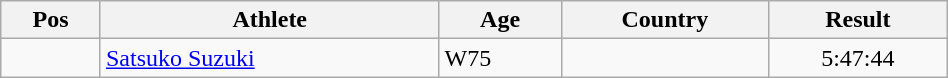<table class="wikitable"  style="text-align:center; width:50%;">
<tr>
<th>Pos</th>
<th>Athlete</th>
<th>Age</th>
<th>Country</th>
<th>Result</th>
</tr>
<tr>
<td align=center></td>
<td align=left><a href='#'>Satsuko Suzuki</a></td>
<td align=left>W75</td>
<td align=left></td>
<td>5:47:44</td>
</tr>
</table>
